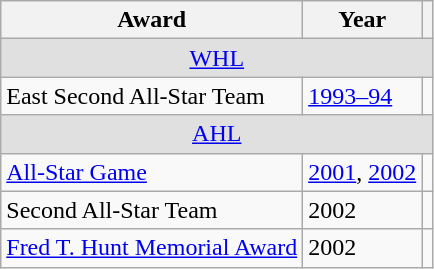<table class="wikitable">
<tr>
<th>Award</th>
<th>Year</th>
<th></th>
</tr>
<tr ALIGN="center" bgcolor="#e0e0e0">
<td colspan="3"><a href='#'>WHL</a></td>
</tr>
<tr>
<td>East Second All-Star Team</td>
<td><a href='#'>1993–94</a></td>
<td></td>
</tr>
<tr ALIGN="center" bgcolor="#e0e0e0">
<td colspan="3"><a href='#'>AHL</a></td>
</tr>
<tr>
<td><a href='#'>All-Star Game</a></td>
<td><a href='#'>2001</a>, <a href='#'>2002</a></td>
<td></td>
</tr>
<tr>
<td>Second All-Star Team</td>
<td>2002</td>
<td></td>
</tr>
<tr>
<td><a href='#'>Fred T. Hunt Memorial Award</a></td>
<td>2002</td>
<td></td>
</tr>
</table>
